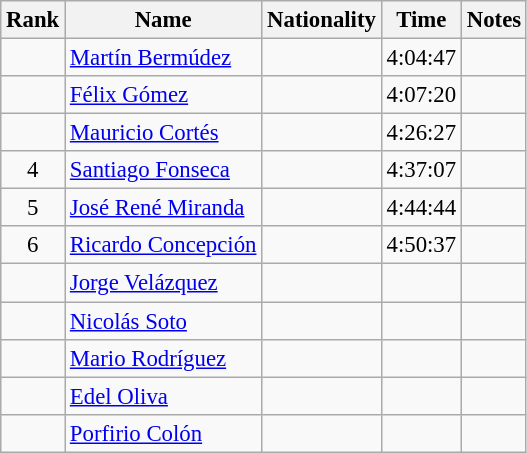<table class="wikitable sortable" style="text-align:center;font-size:95%">
<tr>
<th>Rank</th>
<th>Name</th>
<th>Nationality</th>
<th>Time</th>
<th>Notes</th>
</tr>
<tr>
<td></td>
<td align=left><a href='#'>Martín Bermúdez</a></td>
<td align=left></td>
<td>4:04:47</td>
<td></td>
</tr>
<tr>
<td></td>
<td align=left><a href='#'>Félix Gómez</a></td>
<td align=left></td>
<td>4:07:20</td>
<td></td>
</tr>
<tr>
<td></td>
<td align=left><a href='#'>Mauricio Cortés</a></td>
<td align=left></td>
<td>4:26:27</td>
<td></td>
</tr>
<tr>
<td>4</td>
<td align=left><a href='#'>Santiago Fonseca</a></td>
<td align=left></td>
<td>4:37:07</td>
<td></td>
</tr>
<tr>
<td>5</td>
<td align=left><a href='#'>José René Miranda</a></td>
<td align=left></td>
<td>4:44:44</td>
<td></td>
</tr>
<tr>
<td>6</td>
<td align=left><a href='#'>Ricardo Concepción</a></td>
<td align=left></td>
<td>4:50:37</td>
<td></td>
</tr>
<tr>
<td></td>
<td align=left><a href='#'>Jorge Velázquez</a></td>
<td align=left></td>
<td></td>
<td></td>
</tr>
<tr>
<td></td>
<td align=left><a href='#'>Nicolás Soto</a></td>
<td align=left></td>
<td></td>
<td></td>
</tr>
<tr>
<td></td>
<td align=left><a href='#'>Mario Rodríguez</a></td>
<td align=left></td>
<td></td>
<td></td>
</tr>
<tr>
<td></td>
<td align=left><a href='#'>Edel Oliva</a></td>
<td align=left></td>
<td></td>
<td></td>
</tr>
<tr>
<td></td>
<td align=left><a href='#'>Porfirio Colón</a></td>
<td align=left></td>
<td></td>
<td></td>
</tr>
</table>
